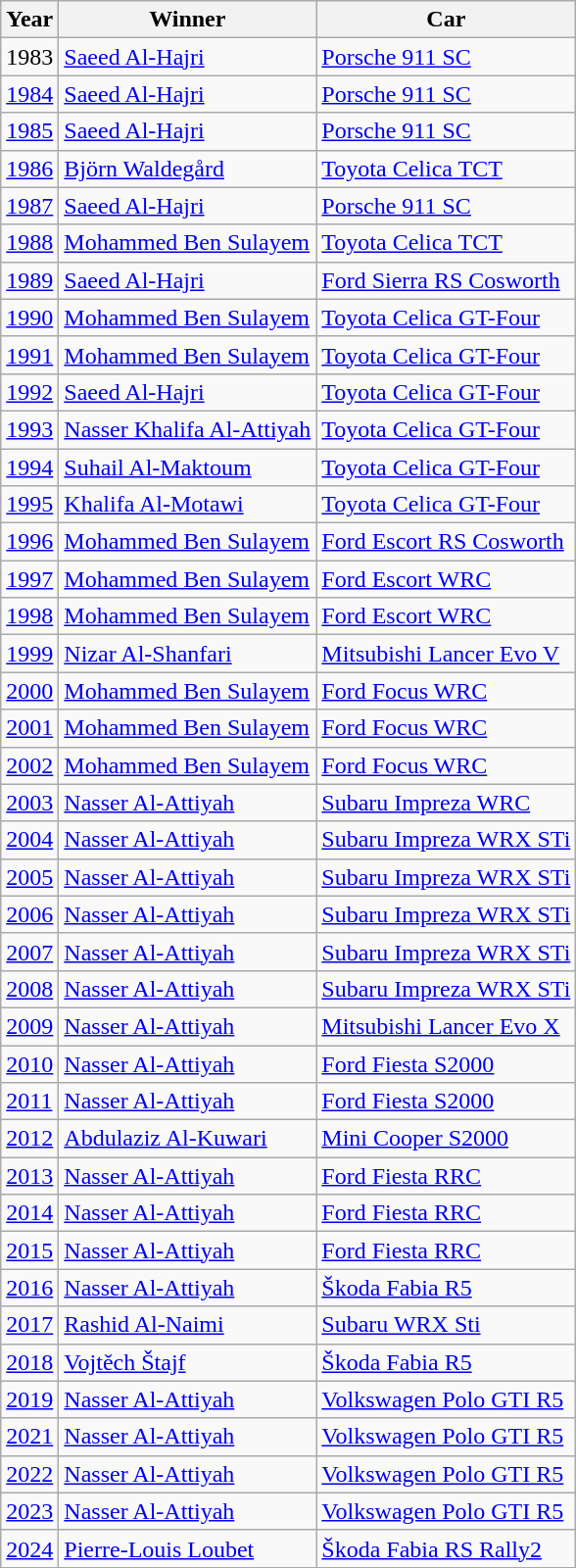<table class="wikitable">
<tr>
<th>Year</th>
<th>Winner</th>
<th>Car</th>
</tr>
<tr>
<td>1983</td>
<td> <a href='#'>Saeed Al-Hajri</a></td>
<td><a href='#'>Porsche 911 SC</a></td>
</tr>
<tr>
<td><a href='#'>1984</a></td>
<td> <a href='#'>Saeed Al-Hajri</a></td>
<td><a href='#'>Porsche 911 SC</a></td>
</tr>
<tr>
<td><a href='#'>1985</a></td>
<td> <a href='#'>Saeed Al-Hajri</a></td>
<td><a href='#'>Porsche 911 SC</a></td>
</tr>
<tr>
<td><a href='#'>1986</a></td>
<td> <a href='#'>Björn Waldegård</a></td>
<td><a href='#'>Toyota Celica TCT</a></td>
</tr>
<tr>
<td><a href='#'>1987</a></td>
<td> <a href='#'>Saeed Al-Hajri</a></td>
<td><a href='#'>Porsche 911 SC</a></td>
</tr>
<tr>
<td><a href='#'>1988</a></td>
<td> <a href='#'>Mohammed Ben Sulayem</a></td>
<td><a href='#'>Toyota Celica TCT</a></td>
</tr>
<tr>
<td><a href='#'>1989</a></td>
<td> <a href='#'>Saeed Al-Hajri</a></td>
<td><a href='#'>Ford Sierra RS Cosworth</a></td>
</tr>
<tr>
<td><a href='#'>1990</a></td>
<td> <a href='#'>Mohammed Ben Sulayem</a></td>
<td><a href='#'>Toyota Celica GT-Four</a></td>
</tr>
<tr>
<td><a href='#'>1991</a></td>
<td> <a href='#'>Mohammed Ben Sulayem</a></td>
<td><a href='#'>Toyota Celica GT-Four</a></td>
</tr>
<tr>
<td><a href='#'>1992</a></td>
<td> <a href='#'>Saeed Al-Hajri</a></td>
<td><a href='#'>Toyota Celica GT-Four</a></td>
</tr>
<tr>
<td><a href='#'>1993</a></td>
<td> <a href='#'>Nasser Khalifa Al-Attiyah</a></td>
<td><a href='#'>Toyota Celica GT-Four</a></td>
</tr>
<tr>
<td><a href='#'>1994</a></td>
<td> <a href='#'>Suhail Al-Maktoum</a></td>
<td><a href='#'>Toyota Celica GT-Four</a></td>
</tr>
<tr>
<td><a href='#'>1995</a></td>
<td> <a href='#'>Khalifa Al-Motawi</a></td>
<td><a href='#'>Toyota Celica GT-Four</a></td>
</tr>
<tr>
<td><a href='#'>1996</a></td>
<td> <a href='#'>Mohammed Ben Sulayem</a></td>
<td><a href='#'>Ford Escort RS Cosworth</a></td>
</tr>
<tr>
<td><a href='#'>1997</a></td>
<td> <a href='#'>Mohammed Ben Sulayem</a></td>
<td><a href='#'>Ford Escort WRC</a></td>
</tr>
<tr>
<td><a href='#'>1998</a></td>
<td> <a href='#'>Mohammed Ben Sulayem</a></td>
<td><a href='#'>Ford Escort WRC</a></td>
</tr>
<tr>
<td><a href='#'>1999</a></td>
<td> <a href='#'>Nizar Al-Shanfari</a></td>
<td><a href='#'>Mitsubishi Lancer Evo V</a></td>
</tr>
<tr>
<td><a href='#'>2000</a></td>
<td> <a href='#'>Mohammed Ben Sulayem</a></td>
<td><a href='#'>Ford Focus WRC</a></td>
</tr>
<tr>
<td><a href='#'>2001</a></td>
<td> <a href='#'>Mohammed Ben Sulayem</a></td>
<td><a href='#'>Ford Focus WRC</a></td>
</tr>
<tr>
<td><a href='#'>2002</a></td>
<td> <a href='#'>Mohammed Ben Sulayem</a></td>
<td><a href='#'>Ford Focus WRC</a></td>
</tr>
<tr>
<td><a href='#'>2003</a></td>
<td> <a href='#'>Nasser Al-Attiyah</a></td>
<td><a href='#'>Subaru Impreza WRC</a></td>
</tr>
<tr>
<td><a href='#'>2004</a></td>
<td> <a href='#'>Nasser Al-Attiyah</a></td>
<td><a href='#'>Subaru Impreza WRX STi</a></td>
</tr>
<tr>
<td><a href='#'>2005</a></td>
<td> <a href='#'>Nasser Al-Attiyah</a></td>
<td><a href='#'>Subaru Impreza WRX STi</a></td>
</tr>
<tr>
<td><a href='#'>2006</a></td>
<td> <a href='#'>Nasser Al-Attiyah</a></td>
<td><a href='#'>Subaru Impreza WRX STi</a></td>
</tr>
<tr>
<td><a href='#'>2007</a></td>
<td> <a href='#'>Nasser Al-Attiyah</a></td>
<td><a href='#'>Subaru Impreza WRX STi</a></td>
</tr>
<tr>
<td><a href='#'>2008</a></td>
<td> <a href='#'>Nasser Al-Attiyah</a></td>
<td><a href='#'>Subaru Impreza WRX STi</a></td>
</tr>
<tr>
<td><a href='#'>2009</a></td>
<td> <a href='#'>Nasser Al-Attiyah</a></td>
<td><a href='#'>Mitsubishi Lancer Evo X</a></td>
</tr>
<tr>
<td><a href='#'>2010</a></td>
<td> <a href='#'>Nasser Al-Attiyah</a></td>
<td><a href='#'>Ford Fiesta S2000</a></td>
</tr>
<tr>
<td><a href='#'>2011</a></td>
<td> <a href='#'>Nasser Al-Attiyah</a></td>
<td><a href='#'>Ford Fiesta S2000</a></td>
</tr>
<tr>
<td><a href='#'>2012</a></td>
<td> <a href='#'>Abdulaziz Al-Kuwari</a></td>
<td><a href='#'>Mini Cooper S2000</a></td>
</tr>
<tr>
<td><a href='#'>2013</a></td>
<td> <a href='#'>Nasser Al-Attiyah</a></td>
<td><a href='#'>Ford Fiesta RRC</a></td>
</tr>
<tr>
<td><a href='#'>2014</a></td>
<td> <a href='#'>Nasser Al-Attiyah</a></td>
<td><a href='#'>Ford Fiesta RRC</a></td>
</tr>
<tr>
<td><a href='#'>2015</a></td>
<td> <a href='#'>Nasser Al-Attiyah</a></td>
<td><a href='#'>Ford Fiesta RRC</a></td>
</tr>
<tr>
<td><a href='#'>2016</a></td>
<td> <a href='#'>Nasser Al-Attiyah</a></td>
<td><a href='#'>Škoda Fabia R5</a></td>
</tr>
<tr>
<td><a href='#'>2017</a></td>
<td> <a href='#'>Rashid Al-Naimi</a></td>
<td><a href='#'>Subaru WRX Sti</a></td>
</tr>
<tr>
<td><a href='#'>2018</a></td>
<td> <a href='#'>Vojtěch Štajf</a></td>
<td><a href='#'>Škoda Fabia R5</a></td>
</tr>
<tr>
<td><a href='#'>2019</a></td>
<td> <a href='#'>Nasser Al-Attiyah</a></td>
<td><a href='#'>Volkswagen Polo GTI R5</a></td>
</tr>
<tr>
<td><a href='#'>2021</a></td>
<td> <a href='#'>Nasser Al-Attiyah</a></td>
<td><a href='#'>Volkswagen Polo GTI R5</a></td>
</tr>
<tr>
<td><a href='#'>2022</a></td>
<td> <a href='#'>Nasser Al-Attiyah</a></td>
<td><a href='#'>Volkswagen Polo GTI R5</a></td>
</tr>
<tr>
<td><a href='#'>2023</a></td>
<td> <a href='#'>Nasser Al-Attiyah</a></td>
<td><a href='#'>Volkswagen Polo GTI R5</a></td>
</tr>
<tr>
<td><a href='#'>2024</a></td>
<td> <a href='#'>Pierre-Louis Loubet</a></td>
<td><a href='#'>Škoda Fabia RS Rally2</a></td>
</tr>
</table>
